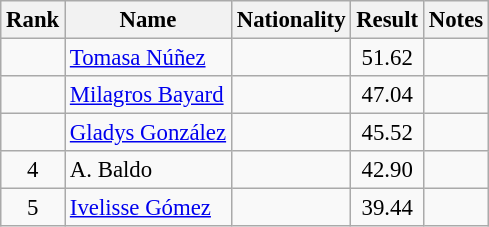<table class="wikitable sortable" style="text-align:center;font-size:95%">
<tr>
<th>Rank</th>
<th>Name</th>
<th>Nationality</th>
<th>Result</th>
<th>Notes</th>
</tr>
<tr>
<td></td>
<td align=left><a href='#'>Tomasa Núñez</a></td>
<td align=left></td>
<td>51.62</td>
<td></td>
</tr>
<tr>
<td></td>
<td align=left><a href='#'>Milagros Bayard</a></td>
<td align=left></td>
<td>47.04</td>
<td></td>
</tr>
<tr>
<td></td>
<td align=left><a href='#'>Gladys González</a></td>
<td align=left></td>
<td>45.52</td>
<td></td>
</tr>
<tr>
<td>4</td>
<td align=left>A. Baldo</td>
<td align=left></td>
<td>42.90</td>
<td></td>
</tr>
<tr>
<td>5</td>
<td align=left><a href='#'>Ivelisse Gómez</a></td>
<td align=left></td>
<td>39.44</td>
<td></td>
</tr>
</table>
